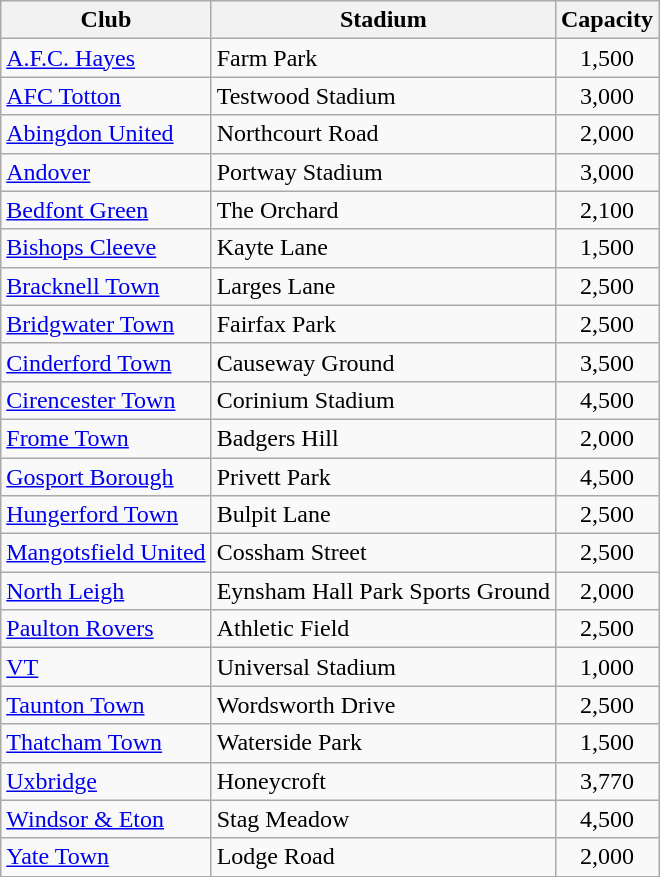<table class="wikitable sortable">
<tr>
<th>Club</th>
<th>Stadium</th>
<th>Capacity</th>
</tr>
<tr>
<td><a href='#'>A.F.C. Hayes</a></td>
<td>Farm Park</td>
<td align="center">1,500</td>
</tr>
<tr>
<td><a href='#'>AFC Totton</a></td>
<td>Testwood Stadium</td>
<td align="center">3,000</td>
</tr>
<tr>
<td><a href='#'>Abingdon United</a></td>
<td>Northcourt Road</td>
<td align="center">2,000</td>
</tr>
<tr>
<td><a href='#'>Andover</a></td>
<td>Portway Stadium</td>
<td align="center">3,000</td>
</tr>
<tr>
<td><a href='#'>Bedfont Green</a></td>
<td>The Orchard</td>
<td align="center">2,100</td>
</tr>
<tr>
<td><a href='#'>Bishops Cleeve</a></td>
<td>Kayte Lane</td>
<td align="center">1,500</td>
</tr>
<tr>
<td><a href='#'>Bracknell Town</a></td>
<td>Larges Lane</td>
<td align="center">2,500</td>
</tr>
<tr>
<td><a href='#'>Bridgwater Town</a></td>
<td>Fairfax Park</td>
<td align="center">2,500</td>
</tr>
<tr>
<td><a href='#'>Cinderford Town</a></td>
<td>Causeway Ground</td>
<td align="center">3,500</td>
</tr>
<tr>
<td><a href='#'>Cirencester Town</a></td>
<td>Corinium Stadium</td>
<td align="center">4,500</td>
</tr>
<tr>
<td><a href='#'>Frome Town</a></td>
<td>Badgers Hill</td>
<td align="center">2,000</td>
</tr>
<tr>
<td><a href='#'>Gosport Borough</a></td>
<td>Privett Park</td>
<td align="center">4,500</td>
</tr>
<tr>
<td><a href='#'>Hungerford Town</a></td>
<td>Bulpit Lane</td>
<td align="center">2,500</td>
</tr>
<tr>
<td><a href='#'>Mangotsfield United</a></td>
<td>Cossham Street</td>
<td align="center">2,500</td>
</tr>
<tr>
<td><a href='#'>North Leigh</a></td>
<td>Eynsham Hall Park Sports Ground</td>
<td align="center">2,000</td>
</tr>
<tr>
<td><a href='#'>Paulton Rovers</a></td>
<td>Athletic Field</td>
<td align="center">2,500</td>
</tr>
<tr>
<td><a href='#'>VT</a></td>
<td>Universal Stadium</td>
<td align="center">1,000</td>
</tr>
<tr>
<td><a href='#'>Taunton Town</a></td>
<td>Wordsworth Drive</td>
<td align="center">2,500</td>
</tr>
<tr>
<td><a href='#'>Thatcham Town</a></td>
<td>Waterside Park</td>
<td align="center">1,500</td>
</tr>
<tr>
<td><a href='#'>Uxbridge</a></td>
<td>Honeycroft</td>
<td align="center">3,770</td>
</tr>
<tr>
<td><a href='#'>Windsor & Eton</a></td>
<td>Stag Meadow</td>
<td align="center">4,500</td>
</tr>
<tr>
<td><a href='#'>Yate Town</a></td>
<td>Lodge Road</td>
<td align="center">2,000</td>
</tr>
</table>
